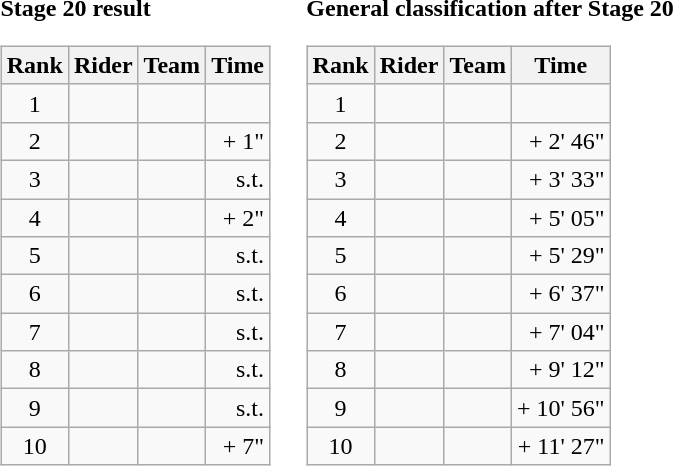<table>
<tr>
<td><strong>Stage 20 result</strong><br><table class="wikitable">
<tr>
<th scope="col">Rank</th>
<th scope="col">Rider</th>
<th scope="col">Team</th>
<th scope="col">Time</th>
</tr>
<tr>
<td style="text-align:center;">1</td>
<td></td>
<td></td>
<td style="text-align:right;"></td>
</tr>
<tr>
<td style="text-align:center;">2</td>
<td></td>
<td></td>
<td style="text-align:right;">+ 1"</td>
</tr>
<tr>
<td style="text-align:center;">3</td>
<td></td>
<td></td>
<td style="text-align:right;">s.t.</td>
</tr>
<tr>
<td style="text-align:center;">4</td>
<td></td>
<td></td>
<td style="text-align:right;">+ 2"</td>
</tr>
<tr>
<td style="text-align:center;">5</td>
<td></td>
<td></td>
<td style="text-align:right;">s.t.</td>
</tr>
<tr>
<td style="text-align:center;">6</td>
<td></td>
<td></td>
<td style="text-align:right;">s.t.</td>
</tr>
<tr>
<td style="text-align:center;">7</td>
<td></td>
<td></td>
<td style="text-align:right;">s.t.</td>
</tr>
<tr>
<td style="text-align:center;">8</td>
<td></td>
<td></td>
<td style="text-align:right;">s.t.</td>
</tr>
<tr>
<td style="text-align:center;">9</td>
<td></td>
<td></td>
<td style="text-align:right;">s.t.</td>
</tr>
<tr>
<td style="text-align:center;">10</td>
<td></td>
<td></td>
<td style="text-align:right;">+ 7"</td>
</tr>
</table>
</td>
<td></td>
<td><strong>General classification after Stage 20</strong><br><table class="wikitable">
<tr>
<th scope="col">Rank</th>
<th scope="col">Rider</th>
<th scope="col">Team</th>
<th scope="col">Time</th>
</tr>
<tr>
<td style="text-align:center;">1</td>
<td></td>
<td></td>
<td style="text-align:right;"></td>
</tr>
<tr>
<td style="text-align:center;">2</td>
<td></td>
<td></td>
<td style="text-align:right;">+ 2' 46"</td>
</tr>
<tr>
<td style="text-align:center;">3</td>
<td></td>
<td></td>
<td style="text-align:right;">+ 3' 33"</td>
</tr>
<tr>
<td style="text-align:center;">4</td>
<td></td>
<td></td>
<td style="text-align:right;">+ 5' 05"</td>
</tr>
<tr>
<td style="text-align:center;">5</td>
<td></td>
<td></td>
<td style="text-align:right;">+ 5' 29"</td>
</tr>
<tr>
<td style="text-align:center;">6</td>
<td></td>
<td></td>
<td style="text-align:right;">+ 6' 37"</td>
</tr>
<tr>
<td style="text-align:center;">7</td>
<td></td>
<td></td>
<td style="text-align:right;">+ 7' 04"</td>
</tr>
<tr>
<td style="text-align:center;">8</td>
<td></td>
<td></td>
<td style="text-align:right;">+ 9' 12"</td>
</tr>
<tr>
<td style="text-align:center;">9</td>
<td></td>
<td></td>
<td style="text-align:right;">+ 10' 56"</td>
</tr>
<tr>
<td style="text-align:center;">10</td>
<td></td>
<td></td>
<td style="text-align:right;">+ 11' 27"</td>
</tr>
</table>
</td>
</tr>
</table>
